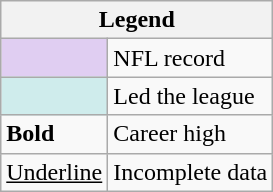<table class="wikitable">
<tr>
<th colspan="2">Legend</th>
</tr>
<tr>
<td style="background:#e0cef2; width:3em;"></td>
<td>NFL record</td>
</tr>
<tr>
<td style="background:#cfecec; width:3em;"></td>
<td>Led the league</td>
</tr>
<tr>
<td style="width:3em;"><strong>Bold</strong></td>
<td>Career high</td>
</tr>
<tr>
<td style="width:3em;"><u>Underline</u></td>
<td>Incomplete data</td>
</tr>
</table>
